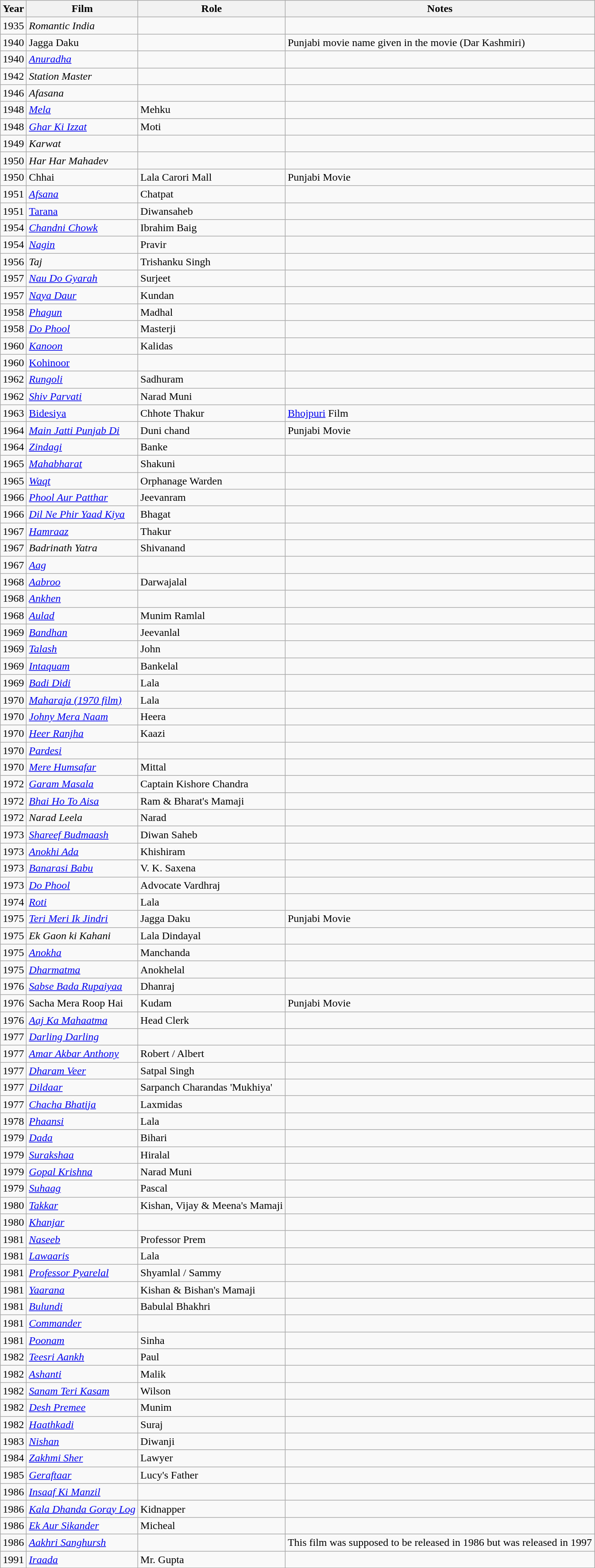<table class="wikitable sortable">
<tr>
<th>Year</th>
<th>Film</th>
<th>Role</th>
<th>Notes</th>
</tr>
<tr>
<td>1935</td>
<td><em>Romantic India</em></td>
<td></td>
<td></td>
</tr>
<tr>
<td>1940</td>
<td>Jagga Daku</td>
<td></td>
<td>Punjabi movie name given in the movie (Dar Kashmiri)</td>
</tr>
<tr>
<td>1940</td>
<td><em><a href='#'>Anuradha</a></em></td>
<td></td>
<td></td>
</tr>
<tr>
<td>1942</td>
<td><em>Station Master</em></td>
<td></td>
<td></td>
</tr>
<tr>
<td>1946</td>
<td><em>Afasana</em></td>
<td></td>
<td></td>
</tr>
<tr>
<td>1948</td>
<td><em><a href='#'>Mela</a></em></td>
<td>Mehku</td>
<td></td>
</tr>
<tr>
<td>1948</td>
<td><em><a href='#'>Ghar Ki Izzat</a></em></td>
<td>Moti</td>
<td></td>
</tr>
<tr>
<td>1949</td>
<td><em>Karwat</em></td>
<td></td>
<td></td>
</tr>
<tr>
<td>1950</td>
<td><em>Har Har Mahadev</em></td>
<td></td>
<td></td>
</tr>
<tr>
<td>1950</td>
<td>Chhai</td>
<td>Lala Carori Mall</td>
<td>Punjabi Movie</td>
</tr>
<tr>
<td>1951</td>
<td><em><a href='#'>Afsana</a></em></td>
<td>Chatpat</td>
<td></td>
</tr>
<tr>
<td>1951</td>
<td><a href='#'>Tarana</a></td>
<td>Diwansaheb</td>
<td></td>
</tr>
<tr>
<td>1954</td>
<td><em><a href='#'>Chandni Chowk</a></em></td>
<td>Ibrahim Baig</td>
<td></td>
</tr>
<tr>
<td>1954</td>
<td><em><a href='#'>Nagin</a></em></td>
<td>Pravir</td>
<td></td>
</tr>
<tr>
<td>1956</td>
<td><em>Taj</em></td>
<td>Trishanku Singh</td>
<td></td>
</tr>
<tr>
<td>1957</td>
<td><em><a href='#'>Nau Do Gyarah</a></em></td>
<td>Surjeet</td>
<td></td>
</tr>
<tr>
<td>1957</td>
<td><em><a href='#'>Naya Daur</a></em></td>
<td>Kundan</td>
<td></td>
</tr>
<tr>
<td>1958</td>
<td><em><a href='#'>Phagun</a></em></td>
<td>Madhal</td>
<td></td>
</tr>
<tr>
<td>1958</td>
<td><em><a href='#'>Do Phool</a></em></td>
<td>Masterji</td>
<td></td>
</tr>
<tr>
<td>1960</td>
<td><em><a href='#'>Kanoon</a></em></td>
<td>Kalidas</td>
<td></td>
</tr>
<tr>
<td>1960</td>
<td><a href='#'>Kohinoor</a></td>
<td></td>
<td></td>
</tr>
<tr>
<td>1962</td>
<td><em><a href='#'>Rungoli</a></em></td>
<td>Sadhuram</td>
<td></td>
</tr>
<tr>
<td>1962</td>
<td><em><a href='#'>Shiv Parvati</a></em></td>
<td>Narad Muni</td>
<td></td>
</tr>
<tr>
<td>1963</td>
<td><a href='#'>Bidesiya</a></td>
<td>Chhote Thakur</td>
<td><a href='#'>Bhojpuri</a> Film</td>
</tr>
<tr>
<td>1964</td>
<td><em><a href='#'>Main Jatti Punjab Di</a></em></td>
<td>Duni chand</td>
<td>Punjabi Movie</td>
</tr>
<tr>
<td>1964</td>
<td><em><a href='#'>Zindagi</a></em></td>
<td>Banke</td>
<td></td>
</tr>
<tr>
<td>1965</td>
<td><em><a href='#'>Mahabharat</a></em></td>
<td>Shakuni</td>
<td></td>
</tr>
<tr>
<td>1965</td>
<td><em><a href='#'>Waqt</a></em></td>
<td>Orphanage Warden</td>
<td></td>
</tr>
<tr>
<td>1966</td>
<td><em><a href='#'>Phool Aur Patthar</a></em></td>
<td>Jeevanram</td>
<td></td>
</tr>
<tr>
<td>1966</td>
<td><em><a href='#'>Dil Ne Phir Yaad Kiya</a></em></td>
<td>Bhagat</td>
<td></td>
</tr>
<tr>
<td>1967</td>
<td><em><a href='#'>Hamraaz</a></em></td>
<td>Thakur</td>
<td></td>
</tr>
<tr>
<td>1967</td>
<td><em>Badrinath Yatra</em></td>
<td>Shivanand</td>
<td></td>
</tr>
<tr>
<td>1967</td>
<td><em><a href='#'>Aag</a></em></td>
<td></td>
<td></td>
</tr>
<tr>
<td>1968</td>
<td><em><a href='#'>Aabroo</a></em></td>
<td>Darwajalal</td>
<td></td>
</tr>
<tr>
<td>1968</td>
<td><em><a href='#'>Ankhen</a></em></td>
<td></td>
<td></td>
</tr>
<tr>
<td>1968</td>
<td><em><a href='#'>Aulad</a></em></td>
<td>Munim Ramlal</td>
<td></td>
</tr>
<tr>
<td>1969</td>
<td><em><a href='#'>Bandhan</a></em></td>
<td>Jeevanlal</td>
<td></td>
</tr>
<tr>
<td>1969</td>
<td><em><a href='#'>Talash</a></em></td>
<td>John</td>
<td></td>
</tr>
<tr>
<td>1969</td>
<td><em><a href='#'>Intaquam</a></em></td>
<td>Bankelal</td>
<td></td>
</tr>
<tr>
<td>1969</td>
<td><em><a href='#'>Badi Didi</a></em></td>
<td>Lala</td>
<td></td>
</tr>
<tr>
<td>1970</td>
<td><em><a href='#'>Maharaja (1970 film)</a></em></td>
<td>Lala</td>
<td></td>
</tr>
<tr>
<td>1970</td>
<td><em><a href='#'>Johny Mera Naam</a></em></td>
<td>Heera</td>
<td></td>
</tr>
<tr>
<td>1970</td>
<td><em><a href='#'>Heer Ranjha</a></em></td>
<td>Kaazi</td>
<td></td>
</tr>
<tr>
<td>1970</td>
<td><em><a href='#'>Pardesi</a></em></td>
<td></td>
<td></td>
</tr>
<tr>
<td>1970</td>
<td><em><a href='#'>Mere Humsafar</a></em></td>
<td>Mittal</td>
<td></td>
</tr>
<tr>
<td>1972</td>
<td><em><a href='#'>Garam Masala</a></em></td>
<td>Captain Kishore Chandra</td>
<td></td>
</tr>
<tr>
<td>1972</td>
<td><em><a href='#'>Bhai Ho To Aisa</a></em></td>
<td>Ram & Bharat's Mamaji</td>
<td></td>
</tr>
<tr>
<td>1972</td>
<td><em>Narad Leela</em></td>
<td>Narad</td>
<td></td>
</tr>
<tr>
<td>1973</td>
<td><em><a href='#'>Shareef Budmaash</a></em></td>
<td>Diwan Saheb</td>
<td></td>
</tr>
<tr>
<td>1973</td>
<td><em><a href='#'>Anokhi Ada</a></em></td>
<td>Khishiram</td>
<td></td>
</tr>
<tr>
<td>1973</td>
<td><em><a href='#'>Banarasi Babu</a></em></td>
<td>V. K. Saxena</td>
<td></td>
</tr>
<tr>
<td>1973</td>
<td><em><a href='#'>Do Phool</a></em></td>
<td>Advocate Vardhraj</td>
<td></td>
</tr>
<tr>
<td>1974</td>
<td><em><a href='#'>Roti</a></em></td>
<td>Lala</td>
<td></td>
</tr>
<tr>
<td>1975</td>
<td><em><a href='#'>Teri Meri Ik Jindri</a></em></td>
<td>Jagga Daku</td>
<td>Punjabi Movie</td>
</tr>
<tr>
<td>1975</td>
<td><em>Ek Gaon ki Kahani</em></td>
<td>Lala Dindayal</td>
<td></td>
</tr>
<tr>
<td>1975</td>
<td><em><a href='#'>Anokha</a></em></td>
<td>Manchanda</td>
<td></td>
</tr>
<tr>
<td>1975</td>
<td><em><a href='#'>Dharmatma</a></em></td>
<td>Anokhelal</td>
<td></td>
</tr>
<tr>
<td>1976</td>
<td><em><a href='#'>Sabse Bada Rupaiyaa</a></em></td>
<td>Dhanraj</td>
<td></td>
</tr>
<tr>
<td>1976</td>
<td>Sacha Mera Roop Hai</td>
<td>Kudam</td>
<td>Punjabi Movie</td>
</tr>
<tr>
<td>1976</td>
<td><em><a href='#'>Aaj Ka Mahaatma</a></em></td>
<td>Head Clerk</td>
<td></td>
</tr>
<tr>
<td>1977</td>
<td><em><a href='#'>Darling Darling</a></em></td>
<td></td>
<td></td>
</tr>
<tr>
<td>1977</td>
<td><em><a href='#'>Amar Akbar Anthony</a></em></td>
<td>Robert / Albert</td>
<td></td>
</tr>
<tr>
<td>1977</td>
<td><em><a href='#'>Dharam Veer</a></em></td>
<td>Satpal Singh</td>
<td></td>
</tr>
<tr>
<td>1977</td>
<td><em><a href='#'>Dildaar</a></em></td>
<td>Sarpanch Charandas 'Mukhiya'</td>
<td></td>
</tr>
<tr>
<td>1977</td>
<td><em><a href='#'>Chacha Bhatija</a></em></td>
<td>Laxmidas</td>
<td></td>
</tr>
<tr>
<td>1978</td>
<td><em><a href='#'>Phaansi</a></em></td>
<td>Lala</td>
<td></td>
</tr>
<tr>
<td>1979</td>
<td><em><a href='#'>Dada</a></em></td>
<td>Bihari</td>
<td></td>
</tr>
<tr>
<td>1979</td>
<td><em><a href='#'>Surakshaa</a></em></td>
<td>Hiralal</td>
<td></td>
</tr>
<tr>
<td>1979</td>
<td><em><a href='#'>Gopal Krishna</a></em></td>
<td>Narad Muni</td>
<td></td>
</tr>
<tr>
<td>1979</td>
<td><em><a href='#'>Suhaag</a></em></td>
<td>Pascal</td>
<td></td>
</tr>
<tr>
<td>1980</td>
<td><em><a href='#'>Takkar</a></em></td>
<td>Kishan, Vijay & Meena's Mamaji</td>
<td></td>
</tr>
<tr>
<td>1980</td>
<td><em><a href='#'>Khanjar</a></em></td>
<td></td>
<td></td>
</tr>
<tr>
<td>1981</td>
<td><em><a href='#'>Naseeb</a></em></td>
<td>Professor Prem</td>
<td></td>
</tr>
<tr>
<td>1981</td>
<td><em><a href='#'>Lawaaris</a></em></td>
<td>Lala</td>
<td></td>
</tr>
<tr>
<td>1981</td>
<td><em><a href='#'>Professor Pyarelal</a></em></td>
<td>Shyamlal / Sammy</td>
<td></td>
</tr>
<tr>
<td>1981</td>
<td><em><a href='#'>Yaarana</a></em></td>
<td>Kishan & Bishan's Mamaji</td>
<td></td>
</tr>
<tr>
<td>1981</td>
<td><em><a href='#'>Bulundi</a></em></td>
<td>Babulal Bhakhri</td>
<td></td>
</tr>
<tr>
<td>1981</td>
<td><em><a href='#'>Commander</a></em></td>
<td></td>
<td></td>
</tr>
<tr>
<td>1981</td>
<td><em><a href='#'>Poonam</a></em></td>
<td>Sinha</td>
<td></td>
</tr>
<tr>
<td>1982</td>
<td><em><a href='#'>Teesri Aankh</a></em></td>
<td>Paul</td>
<td></td>
</tr>
<tr>
<td>1982</td>
<td><em><a href='#'>Ashanti</a></em></td>
<td>Malik</td>
<td></td>
</tr>
<tr>
<td>1982</td>
<td><em><a href='#'>Sanam Teri Kasam</a></em></td>
<td>Wilson</td>
<td></td>
</tr>
<tr>
<td>1982</td>
<td><em><a href='#'>Desh Premee</a></em></td>
<td>Munim</td>
<td></td>
</tr>
<tr>
<td>1982</td>
<td><em><a href='#'>Haathkadi</a></em></td>
<td>Suraj</td>
<td></td>
</tr>
<tr>
<td>1983</td>
<td><em><a href='#'>Nishan</a></em></td>
<td>Diwanji</td>
<td></td>
</tr>
<tr>
<td>1984</td>
<td><em><a href='#'>Zakhmi Sher</a></em></td>
<td>Lawyer</td>
<td></td>
</tr>
<tr>
<td>1985</td>
<td><em><a href='#'>Geraftaar</a></em></td>
<td>Lucy's Father</td>
<td></td>
</tr>
<tr>
<td>1986</td>
<td><em><a href='#'>Insaaf Ki Manzil</a></em></td>
<td></td>
<td></td>
</tr>
<tr>
<td>1986</td>
<td><em><a href='#'>Kala Dhanda Goray Log</a></em></td>
<td>Kidnapper</td>
<td></td>
</tr>
<tr>
<td>1986</td>
<td><em><a href='#'>Ek Aur Sikander</a></em></td>
<td>Micheal</td>
<td></td>
</tr>
<tr>
<td>1986</td>
<td><em><a href='#'>Aakhri Sanghursh</a></em></td>
<td></td>
<td>This film was supposed to be released in 1986 but was released in 1997</td>
</tr>
<tr>
<td>1991</td>
<td><em><a href='#'>Iraada</a></em></td>
<td>Mr. Gupta</td>
<td></td>
</tr>
</table>
